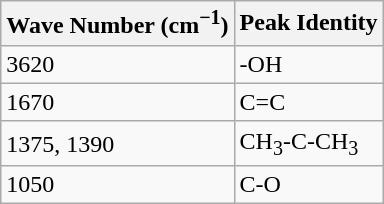<table class="wikitable">
<tr>
<th>Wave Number (cm<sup>−1</sup>)</th>
<th>Peak Identity</th>
</tr>
<tr>
<td>3620</td>
<td>-OH</td>
</tr>
<tr>
<td>1670</td>
<td>C=C</td>
</tr>
<tr>
<td>1375, 1390</td>
<td>CH<sub>3</sub>-C-CH<sub>3</sub></td>
</tr>
<tr>
<td>1050</td>
<td>C-O</td>
</tr>
</table>
